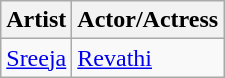<table class="wikitable plainrowheaders sortable">
<tr>
<th>Artist</th>
<th>Actor/Actress</th>
</tr>
<tr>
<td><a href='#'>Sreeja</a></td>
<td><a href='#'>Revathi</a></td>
</tr>
</table>
